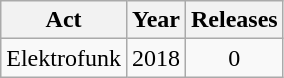<table class="wikitable sortable">
<tr>
<th>Act</th>
<th>Year</th>
<th>Releases</th>
</tr>
<tr>
<td>Elektrofunk</td>
<td style="text-align:center;">2018</td>
<td style="text-align:center;">0</td>
</tr>
</table>
